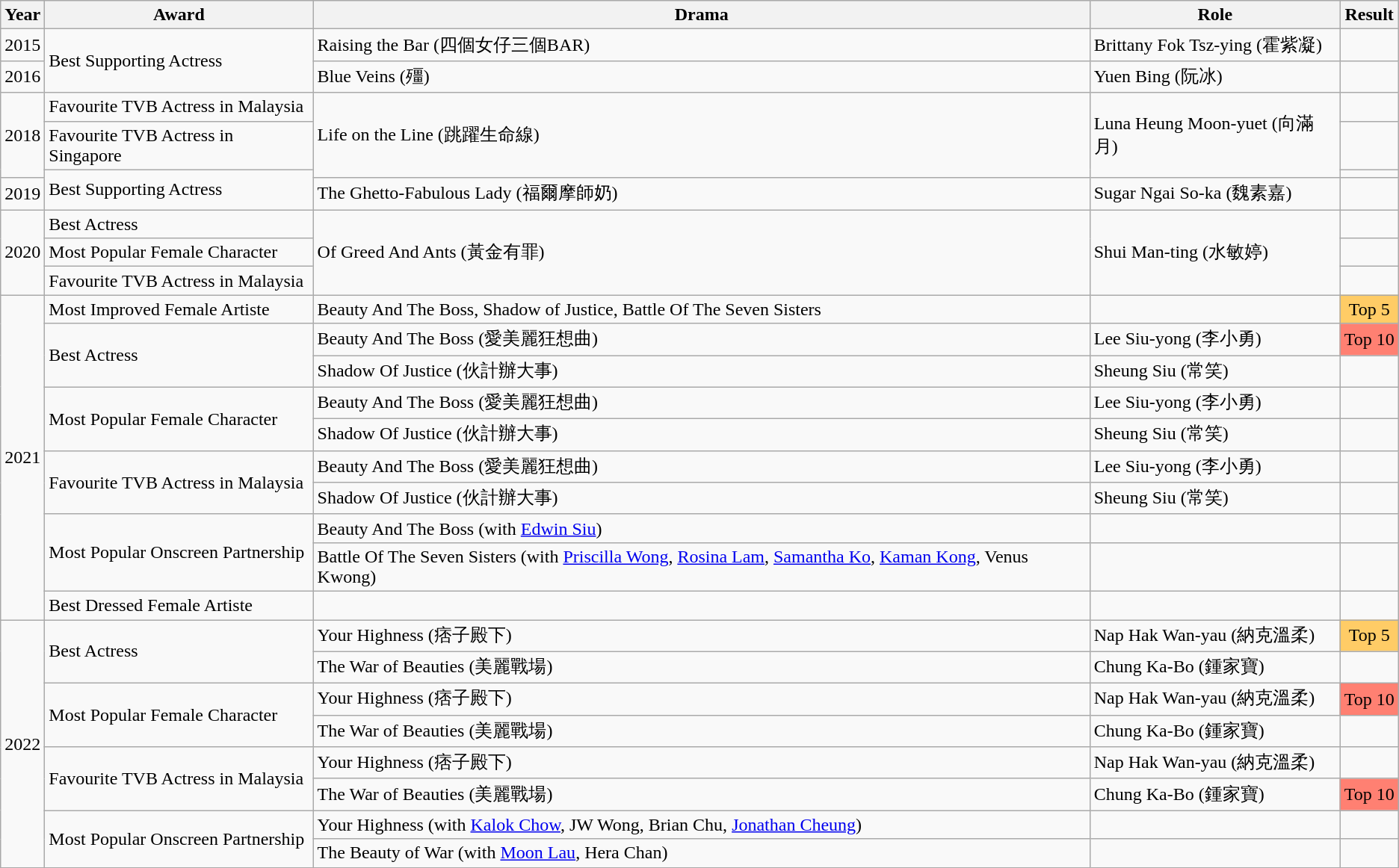<table class="wikitable">
<tr>
<th>Year</th>
<th>Award</th>
<th>Drama</th>
<th>Role</th>
<th>Result</th>
</tr>
<tr>
<td>2015</td>
<td rowspan="2">Best Supporting Actress</td>
<td>Raising the Bar (四個女仔三個BAR)</td>
<td>Brittany Fok Tsz-ying (霍紫凝)</td>
<td></td>
</tr>
<tr>
<td>2016</td>
<td>Blue Veins (殭)</td>
<td>Yuen Bing (阮冰)</td>
<td></td>
</tr>
<tr>
<td rowspan="3">2018</td>
<td>Favourite TVB Actress in Malaysia</td>
<td rowspan="3">Life on the Line (跳躍生命線)</td>
<td rowspan="3">Luna Heung Moon-yuet (向滿月)</td>
<td></td>
</tr>
<tr>
<td>Favourite TVB Actress in Singapore</td>
<td></td>
</tr>
<tr>
<td rowspan="2">Best Supporting Actress</td>
<td></td>
</tr>
<tr>
<td>2019</td>
<td>The Ghetto-Fabulous Lady (福爾摩師奶)</td>
<td>Sugar Ngai So-ka (魏素嘉)</td>
<td></td>
</tr>
<tr>
<td rowspan="3">2020</td>
<td>Best Actress</td>
<td rowspan="3">Of Greed And Ants (黃金有罪)</td>
<td rowspan="3">Shui Man-ting (水敏婷)</td>
<td></td>
</tr>
<tr>
<td>Most Popular Female Character</td>
<td></td>
</tr>
<tr>
<td>Favourite TVB Actress in Malaysia</td>
<td></td>
</tr>
<tr>
<td rowspan="10">2021</td>
<td>Most Improved Female Artiste</td>
<td>Beauty And The Boss, Shadow of Justice, Battle Of The Seven Sisters</td>
<td></td>
<td style="background-color:#ffcc66; text-align:center;">Top 5</td>
</tr>
<tr>
<td rowspan="2">Best Actress</td>
<td>Beauty And The Boss (愛美麗狂想曲)</td>
<td>Lee Siu-yong (李小勇)</td>
<td style="background-color:#ff8072; text-align:center;">Top 10</td>
</tr>
<tr>
<td>Shadow Of Justice (伙計辦大事)</td>
<td>Sheung Siu (常笑)</td>
<td></td>
</tr>
<tr>
<td rowspan="2">Most Popular Female Character</td>
<td>Beauty And The Boss (愛美麗狂想曲)</td>
<td>Lee Siu-yong (李小勇)</td>
<td></td>
</tr>
<tr>
<td>Shadow Of Justice (伙計辦大事)</td>
<td>Sheung Siu (常笑)</td>
<td></td>
</tr>
<tr>
<td rowspan="2">Favourite TVB Actress in Malaysia</td>
<td>Beauty And The Boss (愛美麗狂想曲)</td>
<td>Lee Siu-yong (李小勇)</td>
<td></td>
</tr>
<tr>
<td>Shadow Of Justice (伙計辦大事)</td>
<td>Sheung Siu (常笑)</td>
<td></td>
</tr>
<tr>
<td rowspan="2">Most Popular Onscreen Partnership</td>
<td>Beauty And The Boss (with <a href='#'>Edwin Siu</a>)</td>
<td></td>
<td></td>
</tr>
<tr>
<td>Battle Of The Seven Sisters (with <a href='#'>Priscilla Wong</a>, <a href='#'>Rosina Lam</a>, <a href='#'>Samantha Ko</a>, <a href='#'>Kaman Kong</a>, Venus Kwong)</td>
<td></td>
<td></td>
</tr>
<tr>
<td>Best Dressed Female Artiste</td>
<td></td>
<td></td>
<td></td>
</tr>
<tr>
<td rowspan="8">2022</td>
<td rowspan="2">Best Actress</td>
<td>Your Highness (痞子殿下)</td>
<td>Nap Hak Wan-yau (納克溫柔)</td>
<td style="background-color:#ffcc66; text-align:center;">Top 5</td>
</tr>
<tr>
<td>The War of Beauties (美麗戰場)</td>
<td>Chung Ka-Bo (鍾家寶)</td>
<td></td>
</tr>
<tr>
<td rowspan="2">Most Popular Female Character</td>
<td>Your Highness (痞子殿下)</td>
<td>Nap Hak Wan-yau (納克溫柔)</td>
<td style="background-color:#ff8072; text-align:center;">Top 10</td>
</tr>
<tr>
<td>The War of Beauties (美麗戰場)</td>
<td>Chung Ka-Bo (鍾家寶)</td>
<td></td>
</tr>
<tr>
<td rowspan="2">Favourite TVB Actress in Malaysia</td>
<td>Your Highness (痞子殿下)</td>
<td>Nap Hak Wan-yau (納克溫柔)</td>
<td></td>
</tr>
<tr>
<td>The War of Beauties (美麗戰場)</td>
<td>Chung Ka-Bo (鍾家寶)</td>
<td style="background-color:#ff8072; text-align:center;">Top 10</td>
</tr>
<tr>
<td rowspan="2">Most Popular Onscreen Partnership</td>
<td>Your Highness (with <a href='#'>Kalok Chow</a>, JW Wong, Brian Chu, <a href='#'>Jonathan Cheung</a>)</td>
<td></td>
<td></td>
</tr>
<tr>
<td>The Beauty of War (with <a href='#'>Moon Lau</a>, Hera Chan)</td>
<td></td>
<td></td>
</tr>
</table>
